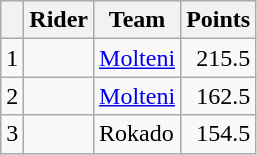<table class="wikitable">
<tr>
<th></th>
<th>Rider</th>
<th>Team</th>
<th>Points</th>
</tr>
<tr>
<td>1</td>
<td>   </td>
<td><a href='#'>Molteni</a></td>
<td align=right>215.5</td>
</tr>
<tr>
<td>2</td>
<td></td>
<td><a href='#'>Molteni</a></td>
<td align=right>162.5</td>
</tr>
<tr>
<td>3</td>
<td></td>
<td>Rokado</td>
<td align=right>154.5</td>
</tr>
</table>
